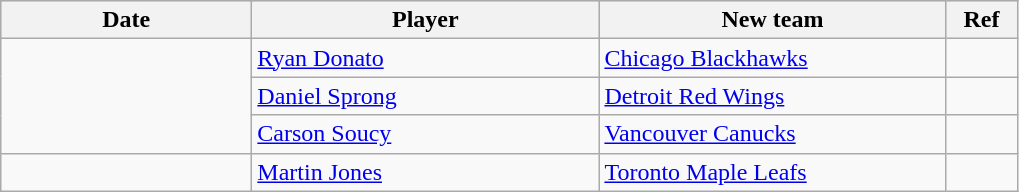<table class="wikitable">
<tr style="background:#ddd; text-align:center;">
<th style="width: 10em;">Date</th>
<th style="width: 14em;">Player</th>
<th style="width: 14em;">New team</th>
<th style="width: 2.5em;">Ref</th>
</tr>
<tr>
<td rowspan=3></td>
<td><a href='#'>Ryan Donato</a></td>
<td><a href='#'>Chicago Blackhawks</a></td>
<td></td>
</tr>
<tr>
<td><a href='#'>Daniel Sprong</a></td>
<td><a href='#'>Detroit Red Wings</a></td>
<td></td>
</tr>
<tr>
<td><a href='#'>Carson Soucy</a></td>
<td><a href='#'>Vancouver Canucks</a></td>
<td></td>
</tr>
<tr>
<td></td>
<td><a href='#'>Martin Jones</a></td>
<td><a href='#'>Toronto Maple Leafs</a></td>
<td></td>
</tr>
</table>
